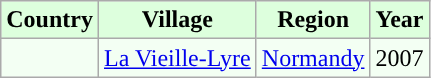<table class="wikitable">
<tr>
<th style="background: #ddffdd;">Country</th>
<th style="background: #ddffdd;">Village</th>
<th style="background: #ddffdd;">Region</th>
<th style="background: #ddffdd;">Year</th>
</tr>
<tr>
<td style="background: #f3fff3;"></td>
<td style="background: #f3fff3;"><a href='#'>La Vieille-Lyre</a></td>
<td style="background: #f3fff3;"><a href='#'>Normandy</a></td>
<td style="background: #f3fff3;">2007</td>
</tr>
</table>
